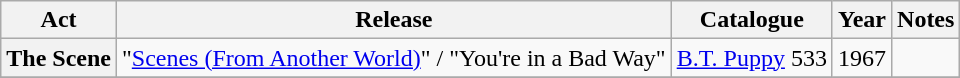<table class="wikitable plainrowheaders sortable">
<tr>
<th scope="col" class="unsortable">Act</th>
<th scope="col">Release</th>
<th scope="col">Catalogue</th>
<th scope="col">Year</th>
<th scope="col" class="unsortable">Notes</th>
</tr>
<tr>
<th scope="row">The Scene</th>
<td>"<a href='#'>Scenes (From Another World)</a>" / "You're in a Bad Way"</td>
<td><a href='#'>B.T. Puppy</a> 533</td>
<td>1967</td>
<td></td>
</tr>
<tr>
</tr>
</table>
